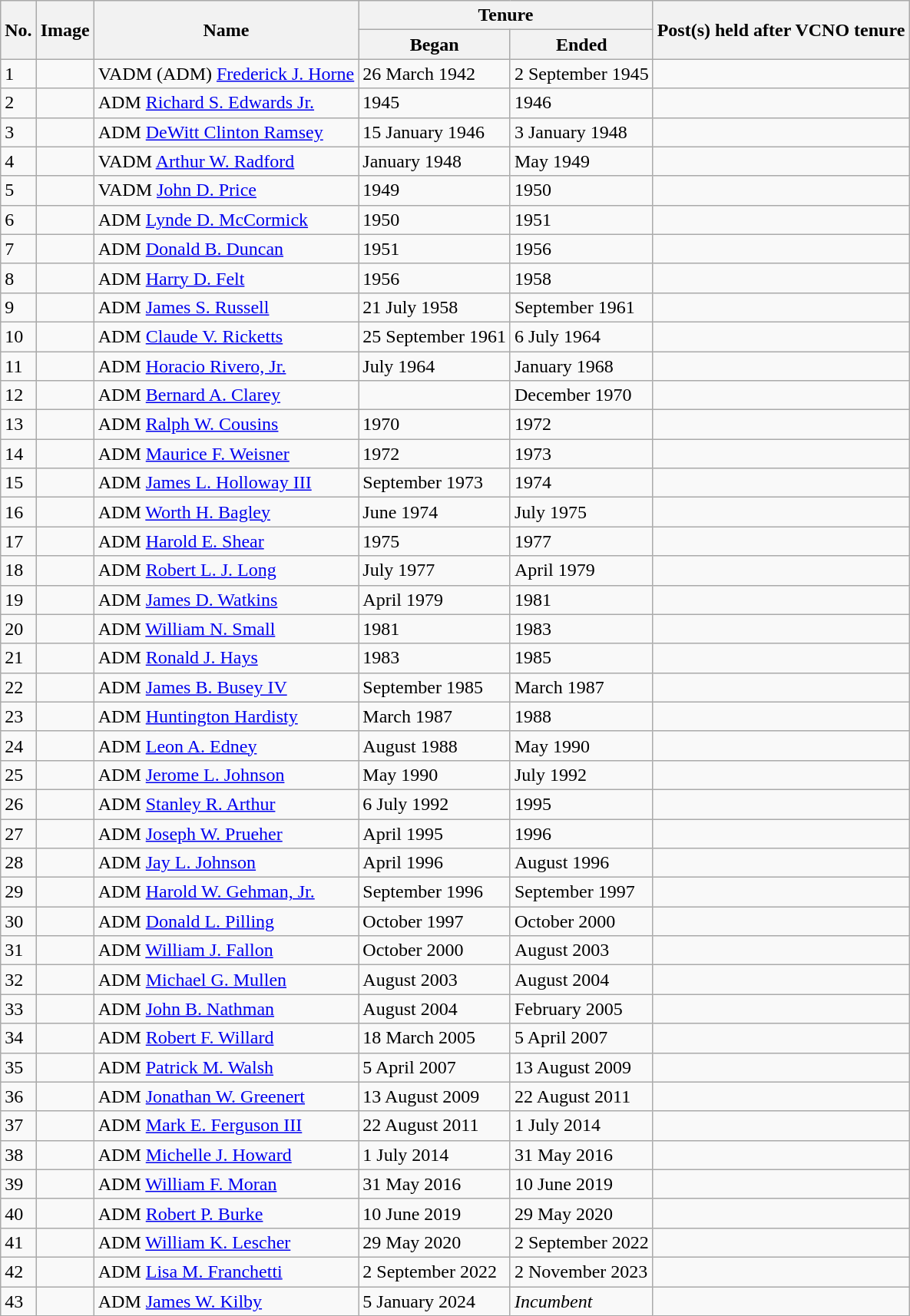<table class="wikitable sortable">
<tr>
<th rowspan="2">No.</th>
<th rowspan="2">Image</th>
<th rowspan="2">Name</th>
<th colspan="2">Tenure</th>
<th rowspan="2">Post(s) held after VCNO tenure</th>
</tr>
<tr>
<th>Began</th>
<th>Ended</th>
</tr>
<tr>
<td>1</td>
<td></td>
<td>VADM (ADM) <a href='#'>Frederick J. Horne</a></td>
<td>26 March 1942</td>
<td>2 September 1945</td>
<td></td>
</tr>
<tr>
<td>2</td>
<td></td>
<td>ADM <a href='#'>Richard S. Edwards Jr.</a></td>
<td>1945</td>
<td>1946</td>
<td></td>
</tr>
<tr>
<td>3</td>
<td></td>
<td>ADM <a href='#'>DeWitt Clinton Ramsey</a></td>
<td>15 January 1946</td>
<td>3 January 1948</td>
<td></td>
</tr>
<tr>
<td>4</td>
<td></td>
<td>VADM <a href='#'>Arthur W. Radford</a></td>
<td>January 1948</td>
<td>May 1949</td>
<td></td>
</tr>
<tr>
<td>5</td>
<td></td>
<td>VADM <a href='#'>John D. Price</a></td>
<td>1949</td>
<td>1950</td>
<td></td>
</tr>
<tr>
<td>6</td>
<td></td>
<td>ADM <a href='#'>Lynde D. McCormick</a></td>
<td>1950</td>
<td>1951</td>
<td></td>
</tr>
<tr>
<td>7</td>
<td></td>
<td>ADM <a href='#'>Donald B. Duncan</a></td>
<td>1951</td>
<td>1956</td>
<td></td>
</tr>
<tr>
<td>8</td>
<td></td>
<td>ADM <a href='#'>Harry D. Felt</a></td>
<td>1956</td>
<td>1958</td>
<td></td>
</tr>
<tr>
<td>9</td>
<td></td>
<td>ADM <a href='#'>James S. Russell</a></td>
<td>21 July 1958</td>
<td>September 1961</td>
<td></td>
</tr>
<tr>
<td>10</td>
<td></td>
<td>ADM <a href='#'>Claude V. Ricketts</a></td>
<td>25 September 1961</td>
<td>6 July 1964</td>
<td></td>
</tr>
<tr>
<td>11</td>
<td></td>
<td>ADM <a href='#'>Horacio Rivero, Jr.</a></td>
<td>July 1964</td>
<td>January 1968</td>
<td></td>
</tr>
<tr>
<td>12</td>
<td></td>
<td>ADM <a href='#'>Bernard A. Clarey</a></td>
<td January 1968></td>
<td>December 1970</td>
<td></td>
</tr>
<tr>
<td>13</td>
<td></td>
<td>ADM <a href='#'>Ralph W. Cousins</a></td>
<td>1970</td>
<td>1972</td>
<td></td>
</tr>
<tr>
<td>14</td>
<td></td>
<td>ADM <a href='#'>Maurice F. Weisner</a></td>
<td>1972</td>
<td>1973</td>
<td></td>
</tr>
<tr>
<td>15</td>
<td></td>
<td>ADM <a href='#'>James L. Holloway III</a></td>
<td>September 1973</td>
<td>1974</td>
<td></td>
</tr>
<tr>
<td>16</td>
<td></td>
<td>ADM <a href='#'>Worth H. Bagley</a></td>
<td>June 1974</td>
<td>July 1975</td>
<td></td>
</tr>
<tr>
<td>17</td>
<td></td>
<td>ADM <a href='#'>Harold E. Shear</a></td>
<td>1975</td>
<td>1977</td>
<td></td>
</tr>
<tr>
<td>18</td>
<td></td>
<td>ADM <a href='#'>Robert L. J. Long</a></td>
<td>July 1977</td>
<td>April 1979</td>
<td></td>
</tr>
<tr>
<td>19</td>
<td></td>
<td>ADM <a href='#'>James D. Watkins</a></td>
<td>April 1979</td>
<td>1981</td>
<td></td>
</tr>
<tr>
<td>20</td>
<td></td>
<td>ADM <a href='#'>William N. Small</a></td>
<td>1981</td>
<td>1983</td>
<td></td>
</tr>
<tr>
<td>21</td>
<td></td>
<td>ADM <a href='#'>Ronald J. Hays</a></td>
<td>1983</td>
<td>1985</td>
<td></td>
</tr>
<tr>
<td>22</td>
<td></td>
<td>ADM <a href='#'>James B. Busey IV</a></td>
<td>September 1985</td>
<td>March 1987</td>
<td></td>
</tr>
<tr>
<td>23</td>
<td></td>
<td>ADM <a href='#'>Huntington Hardisty</a></td>
<td>March 1987</td>
<td>1988</td>
<td></td>
</tr>
<tr>
<td>24</td>
<td></td>
<td>ADM <a href='#'>Leon A. Edney</a></td>
<td>August 1988</td>
<td>May 1990</td>
<td></td>
</tr>
<tr>
<td>25</td>
<td></td>
<td>ADM <a href='#'>Jerome L. Johnson</a></td>
<td>May 1990</td>
<td>July 1992</td>
<td></td>
</tr>
<tr>
<td>26</td>
<td></td>
<td>ADM <a href='#'>Stanley R. Arthur</a></td>
<td>6 July 1992</td>
<td>1995</td>
<td></td>
</tr>
<tr>
<td>27</td>
<td></td>
<td>ADM <a href='#'>Joseph W. Prueher</a></td>
<td>April 1995</td>
<td>1996</td>
<td></td>
</tr>
<tr>
<td>28</td>
<td></td>
<td>ADM <a href='#'>Jay L. Johnson</a></td>
<td>April 1996</td>
<td>August 1996</td>
<td></td>
</tr>
<tr>
<td>29</td>
<td></td>
<td>ADM <a href='#'>Harold W. Gehman, Jr.</a></td>
<td>September 1996</td>
<td>September 1997</td>
<td></td>
</tr>
<tr>
<td>30</td>
<td></td>
<td>ADM <a href='#'>Donald L. Pilling</a></td>
<td>October 1997</td>
<td>October 2000</td>
<td></td>
</tr>
<tr>
<td>31</td>
<td></td>
<td>ADM <a href='#'>William J. Fallon</a></td>
<td>October 2000</td>
<td>August 2003</td>
<td></td>
</tr>
<tr>
<td>32</td>
<td></td>
<td>ADM <a href='#'>Michael G. Mullen</a></td>
<td>August 2003</td>
<td>August 2004</td>
<td></td>
</tr>
<tr>
<td>33</td>
<td></td>
<td>ADM <a href='#'>John B. Nathman</a></td>
<td>August 2004</td>
<td>February 2005</td>
<td></td>
</tr>
<tr>
<td>34</td>
<td></td>
<td>ADM <a href='#'>Robert F. Willard</a></td>
<td>18 March 2005</td>
<td>5 April 2007</td>
<td></td>
</tr>
<tr>
<td>35</td>
<td></td>
<td>ADM <a href='#'>Patrick M. Walsh</a></td>
<td>5 April 2007</td>
<td>13 August 2009</td>
<td></td>
</tr>
<tr>
<td>36</td>
<td></td>
<td>ADM <a href='#'>Jonathan W. Greenert</a></td>
<td>13 August 2009</td>
<td>22 August 2011</td>
<td></td>
</tr>
<tr>
<td>37</td>
<td></td>
<td>ADM <a href='#'>Mark E. Ferguson III</a></td>
<td>22 August 2011</td>
<td>1 July 2014</td>
<td></td>
</tr>
<tr>
<td>38</td>
<td></td>
<td>ADM <a href='#'>Michelle J. Howard</a></td>
<td>1 July 2014</td>
<td>31 May 2016</td>
<td></td>
</tr>
<tr>
<td>39</td>
<td></td>
<td>ADM <a href='#'>William F. Moran</a></td>
<td>31 May 2016</td>
<td>10 June 2019</td>
<td></td>
</tr>
<tr>
<td>40</td>
<td></td>
<td>ADM <a href='#'>Robert P. Burke</a></td>
<td>10 June 2019</td>
<td>29 May 2020</td>
<td></td>
</tr>
<tr>
<td>41</td>
<td></td>
<td>ADM <a href='#'>William K. Lescher</a></td>
<td>29 May 2020</td>
<td>2 September 2022</td>
<td></td>
</tr>
<tr>
<td>42</td>
<td></td>
<td>ADM <a href='#'>Lisa M. Franchetti</a></td>
<td>2 September 2022</td>
<td>2 November 2023</td>
<td></td>
</tr>
<tr>
<td>43</td>
<td></td>
<td>ADM <a href='#'>James W. Kilby</a></td>
<td>5 January 2024</td>
<td><em>Incumbent</em></td>
<td></td>
</tr>
</table>
